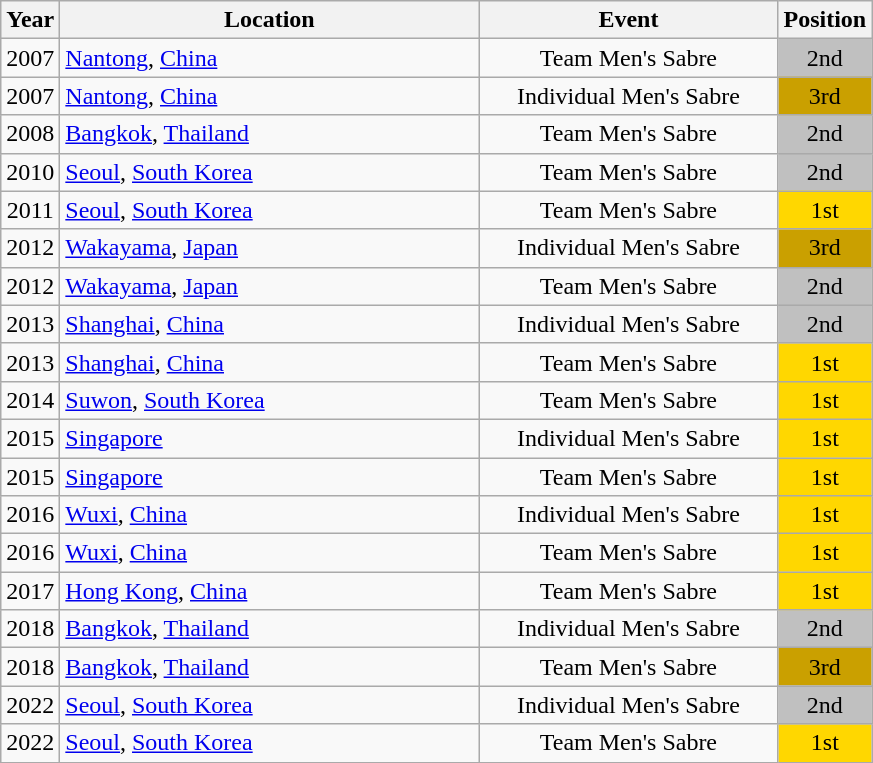<table class="wikitable" style="text-align:center;">
<tr>
<th>Year</th>
<th style="width:17em">Location</th>
<th style="width:12em">Event</th>
<th>Position</th>
</tr>
<tr>
<td>2007</td>
<td rowspan="1" align="left"> <a href='#'>Nantong</a>, <a href='#'>China</a></td>
<td>Team Men's Sabre</td>
<td bgcolor="silver">2nd</td>
</tr>
<tr>
<td>2007</td>
<td rowspan="1" align="left"> <a href='#'>Nantong</a>, <a href='#'>China</a></td>
<td>Individual Men's Sabre</td>
<td bgcolor="caramel">3rd</td>
</tr>
<tr>
<td>2008</td>
<td rowspan="1" align="left"> <a href='#'>Bangkok</a>, <a href='#'>Thailand</a></td>
<td>Team Men's Sabre</td>
<td bgcolor="silver">2nd</td>
</tr>
<tr>
<td>2010</td>
<td rowspan="1" align="left"> <a href='#'>Seoul</a>, <a href='#'>South Korea</a></td>
<td>Team Men's Sabre</td>
<td bgcolor="silver">2nd</td>
</tr>
<tr>
<td>2011</td>
<td rowspan="1" align="left"> <a href='#'>Seoul</a>, <a href='#'>South Korea</a></td>
<td>Team Men's Sabre</td>
<td bgcolor="gold">1st</td>
</tr>
<tr>
<td>2012</td>
<td rowspan="1" align="left"> <a href='#'>Wakayama</a>, <a href='#'>Japan</a></td>
<td>Individual Men's Sabre</td>
<td bgcolor="caramel">3rd</td>
</tr>
<tr>
<td>2012</td>
<td rowspan="1" align="left"> <a href='#'>Wakayama</a>, <a href='#'>Japan</a></td>
<td>Team Men's Sabre</td>
<td bgcolor="silver">2nd</td>
</tr>
<tr>
<td>2013</td>
<td rowspan="1" align="left"> <a href='#'>Shanghai</a>, <a href='#'>China</a></td>
<td>Individual Men's Sabre</td>
<td bgcolor="silver">2nd</td>
</tr>
<tr>
<td>2013</td>
<td rowspan="1" align="left"> <a href='#'>Shanghai</a>, <a href='#'>China</a></td>
<td>Team Men's Sabre</td>
<td bgcolor="gold">1st</td>
</tr>
<tr>
<td>2014</td>
<td rowspan="1" align="left"> <a href='#'>Suwon</a>, <a href='#'>South Korea</a></td>
<td>Team Men's Sabre</td>
<td bgcolor="gold">1st</td>
</tr>
<tr>
<td>2015</td>
<td rowspan="1" align="left"> <a href='#'>Singapore</a></td>
<td>Individual Men's Sabre</td>
<td bgcolor="gold">1st</td>
</tr>
<tr>
<td>2015</td>
<td rowspan="1" align="left"> <a href='#'>Singapore</a></td>
<td>Team Men's Sabre</td>
<td bgcolor="gold">1st</td>
</tr>
<tr>
<td>2016</td>
<td rowspan="1" align="left"> <a href='#'>Wuxi</a>, <a href='#'>China</a></td>
<td>Individual Men's Sabre</td>
<td bgcolor="gold">1st</td>
</tr>
<tr>
<td>2016</td>
<td rowspan="1" align="left"> <a href='#'>Wuxi</a>, <a href='#'>China</a></td>
<td>Team Men's Sabre</td>
<td bgcolor="gold">1st</td>
</tr>
<tr>
<td>2017</td>
<td rowspan="1" align="left"> <a href='#'>Hong Kong</a>, <a href='#'>China</a></td>
<td>Team Men's Sabre</td>
<td bgcolor="gold">1st</td>
</tr>
<tr>
<td>2018</td>
<td rowspan="1" align="left"> <a href='#'>Bangkok</a>, <a href='#'>Thailand</a></td>
<td>Individual Men's Sabre</td>
<td bgcolor="silver">2nd</td>
</tr>
<tr>
<td>2018</td>
<td rowspan="1" align="left"> <a href='#'>Bangkok</a>, <a href='#'>Thailand</a></td>
<td>Team Men's Sabre</td>
<td bgcolor="caramel">3rd</td>
</tr>
<tr>
<td>2022</td>
<td rowspan="1" align="left"> <a href='#'>Seoul</a>, <a href='#'>South Korea</a></td>
<td>Individual Men's Sabre</td>
<td bgcolor="silver">2nd</td>
</tr>
<tr>
<td>2022</td>
<td rowspan="1" align="left"> <a href='#'>Seoul</a>, <a href='#'>South Korea</a></td>
<td>Team Men's Sabre</td>
<td bgcolor="gold">1st</td>
</tr>
</table>
